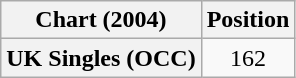<table class="wikitable plainrowheaders" style="text-align:center">
<tr>
<th scope="col">Chart (2004)</th>
<th scope="col">Position</th>
</tr>
<tr>
<th scope="row">UK Singles (OCC)</th>
<td>162</td>
</tr>
</table>
